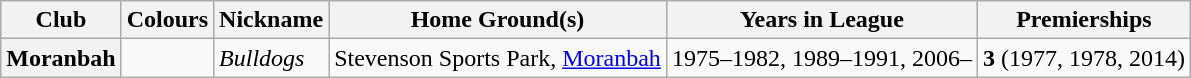<table class="wikitable sortable" style="text-align:left">
<tr>
<th>Club</th>
<th>Colours</th>
<th>Nickname</th>
<th>Home Ground(s)</th>
<th>Years in League</th>
<th>Premierships</th>
</tr>
<tr>
<th>Moranbah</th>
<td></td>
<td><em>Bulldogs</em></td>
<td>Stevenson Sports Park, <a href='#'>Moranbah</a></td>
<td style="text-align:center;">1975–1982, 1989–1991, 2006–</td>
<td><strong>3</strong> (1977, 1978, 2014)</td>
</tr>
</table>
